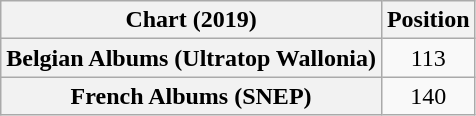<table class="wikitable sortable plainrowheaders" style="text-align:center">
<tr>
<th scope="col">Chart (2019)</th>
<th scope="col">Position</th>
</tr>
<tr>
<th scope="row">Belgian Albums (Ultratop Wallonia)</th>
<td>113</td>
</tr>
<tr>
<th scope="row">French Albums (SNEP)</th>
<td>140</td>
</tr>
</table>
